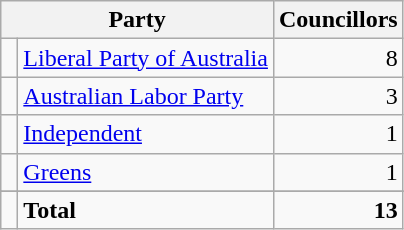<table class="wikitable">
<tr>
<th colspan="2">Party</th>
<th>Councillors</th>
</tr>
<tr>
<td> </td>
<td><a href='#'>Liberal Party of Australia</a></td>
<td align=right>8</td>
</tr>
<tr>
<td> </td>
<td><a href='#'>Australian Labor Party</a></td>
<td align=right>3</td>
</tr>
<tr>
<td> </td>
<td><a href='#'>Independent</a></td>
<td align=right>1</td>
</tr>
<tr>
<td> </td>
<td><a href='#'>Greens</a></td>
<td align=right>1</td>
</tr>
<tr>
</tr>
<tr>
<td></td>
<td><strong>Total</strong></td>
<td align="right"><strong>13</strong></td>
</tr>
</table>
